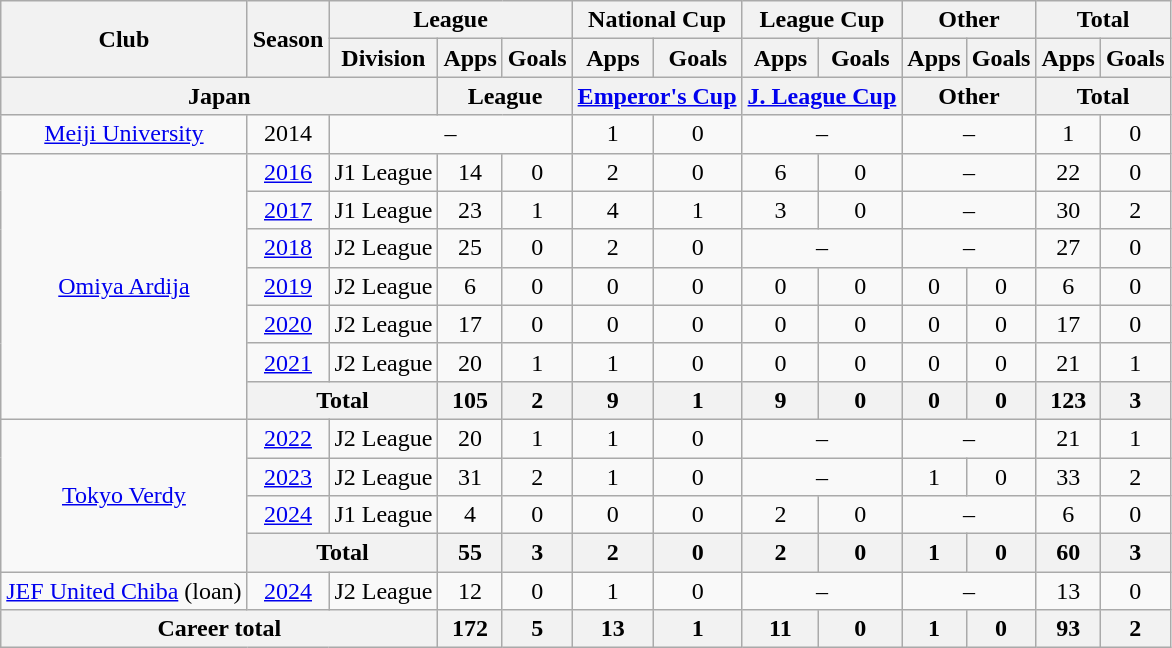<table class="wikitable" style="text-align:center">
<tr>
<th rowspan=2>Club</th>
<th rowspan=2>Season</th>
<th colspan=3>League</th>
<th colspan=2>National Cup</th>
<th colspan=2>League Cup</th>
<th colspan=2>Other</th>
<th colspan=2>Total</th>
</tr>
<tr>
<th>Division</th>
<th>Apps</th>
<th>Goals</th>
<th>Apps</th>
<th>Goals</th>
<th>Apps</th>
<th>Goals</th>
<th>Apps</th>
<th>Goals</th>
<th>Apps</th>
<th>Goals</th>
</tr>
<tr>
<th colspan=3>Japan</th>
<th colspan=2>League</th>
<th colspan=2><a href='#'>Emperor's Cup</a></th>
<th colspan=2><a href='#'>J. League Cup</a></th>
<th colspan=2>Other</th>
<th colspan=2>Total</th>
</tr>
<tr>
<td><a href='#'>Meiji University</a></td>
<td>2014</td>
<td colspan="3">–</td>
<td>1</td>
<td>0</td>
<td colspan="2">–</td>
<td colspan="2">–</td>
<td>1</td>
<td>0</td>
</tr>
<tr>
<td rowspan="7"><a href='#'>Omiya Ardija</a></td>
<td><a href='#'>2016</a></td>
<td>J1 League</td>
<td>14</td>
<td>0</td>
<td>2</td>
<td>0</td>
<td>6</td>
<td>0</td>
<td colspan="2">–</td>
<td>22</td>
<td>0</td>
</tr>
<tr>
<td><a href='#'>2017</a></td>
<td>J1 League</td>
<td>23</td>
<td>1</td>
<td>4</td>
<td>1</td>
<td>3</td>
<td>0</td>
<td colspan="2">–</td>
<td>30</td>
<td>2</td>
</tr>
<tr>
<td><a href='#'>2018</a></td>
<td>J2 League</td>
<td>25</td>
<td>0</td>
<td>2</td>
<td>0</td>
<td colspan="2">–</td>
<td colspan="2">–</td>
<td>27</td>
<td>0</td>
</tr>
<tr>
<td><a href='#'>2019</a></td>
<td>J2 League</td>
<td>6</td>
<td>0</td>
<td>0</td>
<td>0</td>
<td>0</td>
<td>0</td>
<td>0</td>
<td>0</td>
<td>6</td>
<td>0</td>
</tr>
<tr>
<td><a href='#'>2020</a></td>
<td>J2 League</td>
<td>17</td>
<td>0</td>
<td>0</td>
<td>0</td>
<td>0</td>
<td>0</td>
<td>0</td>
<td>0</td>
<td>17</td>
<td>0</td>
</tr>
<tr>
<td><a href='#'>2021</a></td>
<td>J2 League</td>
<td>20</td>
<td>1</td>
<td>1</td>
<td>0</td>
<td>0</td>
<td>0</td>
<td>0</td>
<td>0</td>
<td>21</td>
<td>1</td>
</tr>
<tr>
<th colspan="2">Total</th>
<th>105</th>
<th>2</th>
<th>9</th>
<th>1</th>
<th>9</th>
<th>0</th>
<th>0</th>
<th>0</th>
<th>123</th>
<th>3</th>
</tr>
<tr>
<td rowspan="4"><a href='#'>Tokyo Verdy</a></td>
<td><a href='#'>2022</a></td>
<td>J2 League</td>
<td>20</td>
<td>1</td>
<td>1</td>
<td>0</td>
<td colspan="2">–</td>
<td colspan="2">–</td>
<td>21</td>
<td>1</td>
</tr>
<tr>
<td><a href='#'>2023</a></td>
<td>J2 League</td>
<td>31</td>
<td>2</td>
<td>1</td>
<td>0</td>
<td colspan="2">–</td>
<td>1</td>
<td>0</td>
<td>33</td>
<td>2</td>
</tr>
<tr>
<td><a href='#'>2024</a></td>
<td>J1 League</td>
<td>4</td>
<td>0</td>
<td>0</td>
<td>0</td>
<td>2</td>
<td>0</td>
<td colspan="2">–</td>
<td>6</td>
<td>0</td>
</tr>
<tr>
<th colspan="2">Total</th>
<th>55</th>
<th>3</th>
<th>2</th>
<th>0</th>
<th>2</th>
<th>0</th>
<th>1</th>
<th>0</th>
<th>60</th>
<th>3</th>
</tr>
<tr>
<td><a href='#'>JEF United Chiba</a> (loan)</td>
<td><a href='#'>2024</a></td>
<td>J2 League</td>
<td>12</td>
<td>0</td>
<td>1</td>
<td>0</td>
<td colspan="2">–</td>
<td colspan="2">–</td>
<td>13</td>
<td>0</td>
</tr>
<tr>
<th colspan=3>Career total</th>
<th>172</th>
<th>5</th>
<th>13</th>
<th>1</th>
<th>11</th>
<th>0</th>
<th>1</th>
<th>0</th>
<th>93</th>
<th>2</th>
</tr>
</table>
